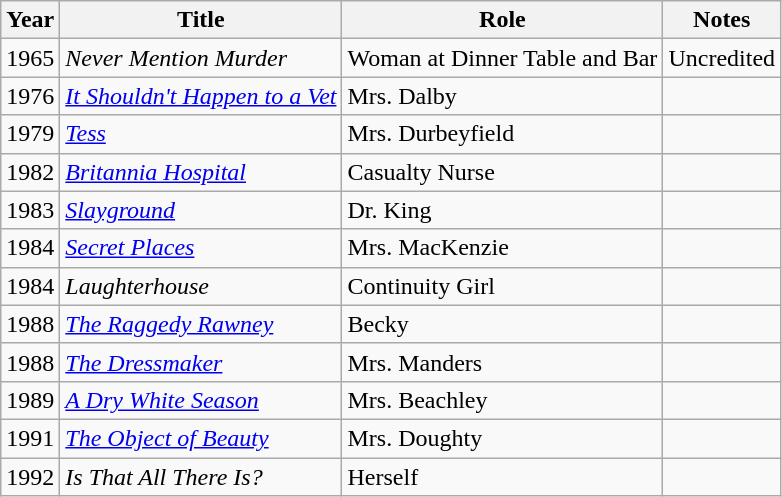<table class="wikitable">
<tr>
<th>Year</th>
<th>Title</th>
<th>Role</th>
<th>Notes</th>
</tr>
<tr>
<td>1965</td>
<td><em>Never Mention Murder</em></td>
<td>Woman at Dinner Table and Bar</td>
<td>Uncredited</td>
</tr>
<tr>
<td>1976</td>
<td><em><a href='#'>It Shouldn't Happen to a Vet</a></em></td>
<td>Mrs. Dalby</td>
<td></td>
</tr>
<tr>
<td>1979</td>
<td><em><a href='#'>Tess</a></em></td>
<td>Mrs. Durbeyfield</td>
<td></td>
</tr>
<tr>
<td>1982</td>
<td><em><a href='#'>Britannia Hospital</a></em></td>
<td>Casualty Nurse</td>
<td></td>
</tr>
<tr>
<td>1983</td>
<td><em><a href='#'>Slayground</a></em></td>
<td>Dr. King</td>
<td></td>
</tr>
<tr>
<td>1984</td>
<td><em><a href='#'>Secret Places</a></em></td>
<td>Mrs. MacKenzie</td>
<td></td>
</tr>
<tr>
<td>1984</td>
<td><em>Laughterhouse</em></td>
<td>Continuity Girl</td>
<td></td>
</tr>
<tr>
<td>1988</td>
<td><em><a href='#'>The Raggedy Rawney</a></em></td>
<td>Becky</td>
<td></td>
</tr>
<tr>
<td>1988</td>
<td><em><a href='#'>The Dressmaker</a></em></td>
<td>Mrs. Manders</td>
<td></td>
</tr>
<tr>
<td>1989</td>
<td><em><a href='#'>A Dry White Season</a></em></td>
<td>Mrs. Beachley</td>
<td></td>
</tr>
<tr>
<td>1991</td>
<td><em><a href='#'>The Object of Beauty</a></em></td>
<td>Mrs. Doughty</td>
<td></td>
</tr>
<tr>
<td>1992</td>
<td><em>Is That All There Is?</em></td>
<td>Herself</td>
<td></td>
</tr>
</table>
